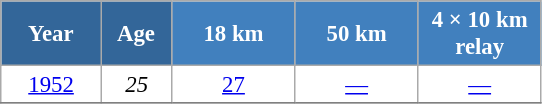<table class="wikitable" style="font-size:95%; text-align:center; border:grey solid 1px; border-collapse:collapse; background:#ffffff;">
<tr>
<th style="background-color:#369; color:white; width:60px;"> Year </th>
<th style="background-color:#369; color:white; width:40px;"> Age </th>
<th style="background-color:#4180be; color:white; width:75px;"> 18 km </th>
<th style="background-color:#4180be; color:white; width:75px;"> 50 km </th>
<th style="background-color:#4180be; color:white; width:75px;"> 4 × 10 km <br> relay </th>
</tr>
<tr>
<td><a href='#'>1952</a></td>
<td><em>25</em></td>
<td><a href='#'>27</a></td>
<td><a href='#'>—</a></td>
<td><a href='#'>—</a></td>
</tr>
<tr>
</tr>
</table>
